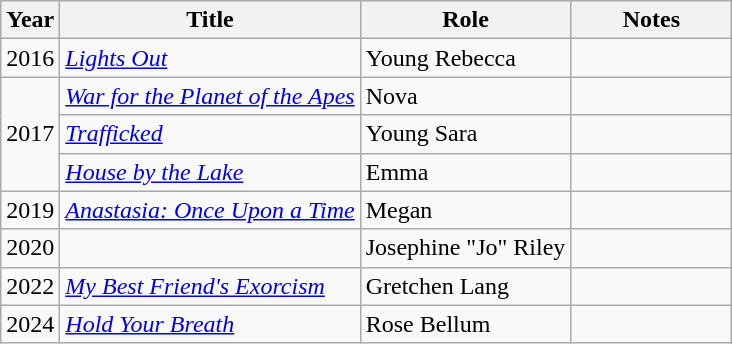<table class="wikitable sortable">
<tr>
<th>Year</th>
<th>Title</th>
<th>Role</th>
<th width="100px">Notes</th>
</tr>
<tr>
<td>2016</td>
<td><em><a href='#'>Lights Out</a></em></td>
<td>Young Rebecca</td>
<td></td>
</tr>
<tr>
<td rowspan="3">2017</td>
<td><em><a href='#'>War for the Planet of the Apes</a></em></td>
<td>Nova</td>
<td></td>
</tr>
<tr>
<td><em><a href='#'>Trafficked</a></em></td>
<td>Young Sara</td>
<td></td>
</tr>
<tr>
<td><em><a href='#'>House by the Lake</a></em></td>
<td>Emma</td>
<td></td>
</tr>
<tr>
<td>2019</td>
<td><em><a href='#'>Anastasia: Once Upon a Time</a></em></td>
<td>Megan</td>
<td></td>
</tr>
<tr>
<td>2020</td>
<td><em></em></td>
<td>Josephine "Jo" Riley</td>
<td></td>
</tr>
<tr>
<td>2022</td>
<td><em><a href='#'>My Best Friend's Exorcism</a></em></td>
<td>Gretchen Lang</td>
<td></td>
</tr>
<tr>
<td>2024</td>
<td><em><a href='#'>Hold Your Breath</a></em></td>
<td>Rose Bellum</td>
<td></td>
</tr>
</table>
